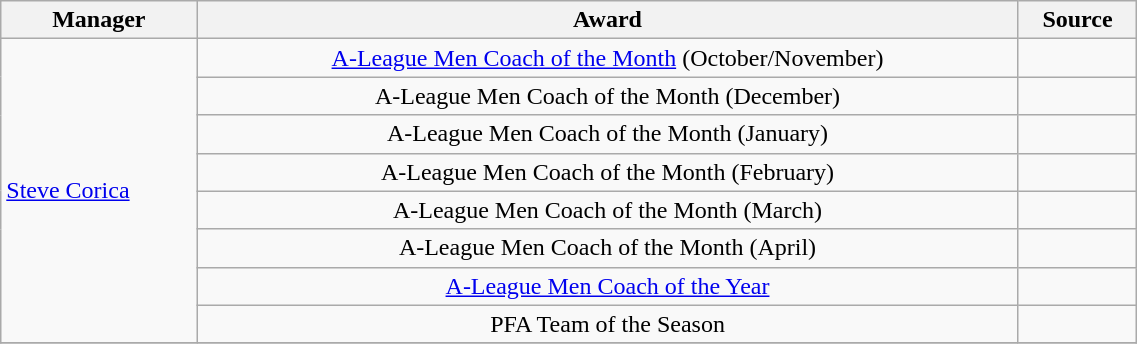<table class="wikitable" style="text-align:center; width:60%;">
<tr>
<th>Manager</th>
<th>Award</th>
<th>Source</th>
</tr>
<tr>
<td rowspan=8; align="left"> <a href='#'>Steve Corica</a></td>
<td><a href='#'>A-League Men Coach of the Month</a> (October/November)</td>
<td></td>
</tr>
<tr>
<td>A-League Men Coach of the Month (December)</td>
<td></td>
</tr>
<tr>
<td>A-League Men Coach of the Month (January)</td>
<td></td>
</tr>
<tr>
<td>A-League Men Coach of the Month (February)</td>
<td></td>
</tr>
<tr>
<td>A-League Men Coach of the Month (March)</td>
<td></td>
</tr>
<tr>
<td>A-League Men Coach of the Month (April)</td>
<td></td>
</tr>
<tr>
<td><a href='#'>A-League Men Coach of the Year</a></td>
<td></td>
</tr>
<tr>
<td>PFA Team of the Season</td>
<td></td>
</tr>
<tr>
</tr>
</table>
